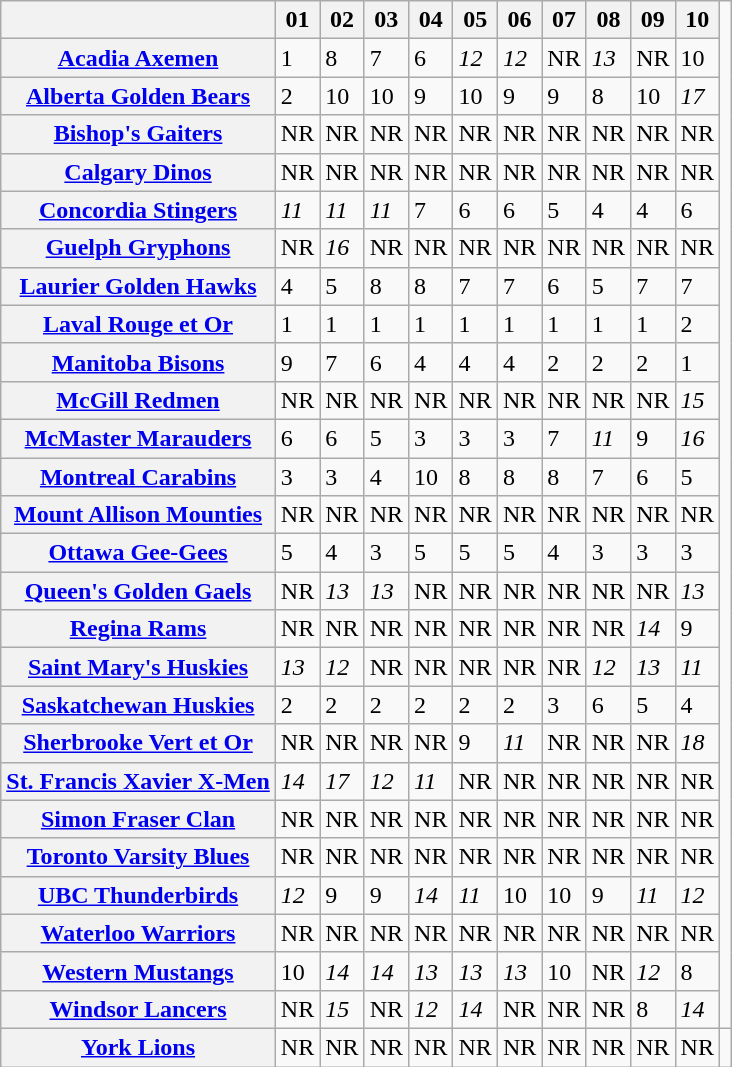<table class="wikitable sortable">
<tr>
<th scope="col"></th>
<th scope="col">01</th>
<th scope="col">02</th>
<th scope="col">03</th>
<th scope="col">04</th>
<th scope="col">05</th>
<th scope="col">06</th>
<th scope="col">07</th>
<th scope="col">08</th>
<th scope="col">09</th>
<th scope="col">10</th>
</tr>
<tr>
<th scope="row"><a href='#'>Acadia Axemen</a></th>
<td>1</td>
<td>8</td>
<td>7</td>
<td>6</td>
<td><em>12</em></td>
<td><em>12</em></td>
<td>NR</td>
<td><em>13</em></td>
<td>NR</td>
<td>10</td>
</tr>
<tr>
<th scope="row"><a href='#'>Alberta Golden Bears</a></th>
<td>2</td>
<td>10</td>
<td>10</td>
<td>9</td>
<td>10</td>
<td>9</td>
<td>9</td>
<td>8</td>
<td>10</td>
<td><em>17</em></td>
</tr>
<tr>
<th scope="row"><a href='#'>Bishop's Gaiters</a></th>
<td>NR</td>
<td>NR</td>
<td>NR</td>
<td>NR</td>
<td>NR</td>
<td>NR</td>
<td>NR</td>
<td>NR</td>
<td>NR</td>
<td>NR</td>
</tr>
<tr>
<th scope="row"><a href='#'>Calgary Dinos</a></th>
<td>NR</td>
<td>NR</td>
<td>NR</td>
<td>NR</td>
<td>NR</td>
<td>NR</td>
<td>NR</td>
<td>NR</td>
<td>NR</td>
<td>NR</td>
</tr>
<tr>
<th scope="row"><a href='#'>Concordia Stingers</a></th>
<td><em>11</em></td>
<td><em>11</em></td>
<td><em>11</em></td>
<td>7</td>
<td>6</td>
<td>6</td>
<td>5</td>
<td>4</td>
<td>4</td>
<td>6</td>
</tr>
<tr>
<th scope="row"><a href='#'>Guelph Gryphons</a></th>
<td>NR</td>
<td><em>16</em></td>
<td>NR</td>
<td>NR</td>
<td>NR</td>
<td>NR</td>
<td>NR</td>
<td>NR</td>
<td>NR</td>
<td>NR</td>
</tr>
<tr>
<th scope="row"><a href='#'>Laurier Golden Hawks</a></th>
<td>4</td>
<td>5</td>
<td>8</td>
<td>8</td>
<td>7</td>
<td>7</td>
<td>6</td>
<td>5</td>
<td>7</td>
<td>7</td>
</tr>
<tr>
<th scope="row"><a href='#'>Laval Rouge et Or</a></th>
<td>1</td>
<td>1</td>
<td>1</td>
<td>1</td>
<td>1</td>
<td>1</td>
<td>1</td>
<td>1</td>
<td>1</td>
<td>2</td>
</tr>
<tr>
<th scope="row"><a href='#'>Manitoba Bisons</a></th>
<td>9</td>
<td>7</td>
<td>6</td>
<td>4</td>
<td>4</td>
<td>4</td>
<td>2</td>
<td>2</td>
<td>2</td>
<td>1</td>
</tr>
<tr>
<th scope="row"><a href='#'>McGill Redmen</a></th>
<td>NR</td>
<td>NR</td>
<td>NR</td>
<td>NR</td>
<td>NR</td>
<td>NR</td>
<td>NR</td>
<td>NR</td>
<td>NR</td>
<td><em>15</em></td>
</tr>
<tr>
<th scope="row"><a href='#'>McMaster Marauders</a></th>
<td>6</td>
<td>6</td>
<td>5</td>
<td>3</td>
<td>3</td>
<td>3</td>
<td>7</td>
<td><em>11</em></td>
<td>9</td>
<td><em>16</em></td>
</tr>
<tr>
<th scope="row"><a href='#'>Montreal Carabins</a></th>
<td>3</td>
<td>3</td>
<td>4</td>
<td>10</td>
<td>8</td>
<td>8</td>
<td>8</td>
<td>7</td>
<td>6</td>
<td>5</td>
</tr>
<tr>
<th scope="row"><a href='#'>Mount Allison Mounties</a></th>
<td>NR</td>
<td>NR</td>
<td>NR</td>
<td>NR</td>
<td>NR</td>
<td>NR</td>
<td>NR</td>
<td>NR</td>
<td>NR</td>
<td>NR</td>
</tr>
<tr>
<th scope="row"><a href='#'>Ottawa Gee-Gees</a></th>
<td>5</td>
<td>4</td>
<td>3</td>
<td>5</td>
<td>5</td>
<td>5</td>
<td>4</td>
<td>3</td>
<td>3</td>
<td>3</td>
</tr>
<tr>
<th scope="row"><a href='#'>Queen's Golden Gaels</a></th>
<td>NR</td>
<td><em>13</em></td>
<td><em>13</em></td>
<td>NR</td>
<td>NR</td>
<td>NR</td>
<td>NR</td>
<td>NR</td>
<td>NR</td>
<td><em>13</em></td>
</tr>
<tr>
<th scope="row"><a href='#'>Regina Rams</a></th>
<td>NR</td>
<td>NR</td>
<td>NR</td>
<td>NR</td>
<td>NR</td>
<td>NR</td>
<td>NR</td>
<td>NR</td>
<td><em>14</em></td>
<td>9</td>
</tr>
<tr>
<th scope="row"><a href='#'>Saint Mary's Huskies</a></th>
<td><em>13</em></td>
<td><em>12</em></td>
<td>NR</td>
<td>NR</td>
<td>NR</td>
<td>NR</td>
<td>NR</td>
<td><em>12</em></td>
<td><em>13</em></td>
<td><em>11</em></td>
</tr>
<tr>
<th scope="row"><a href='#'>Saskatchewan Huskies</a></th>
<td>2</td>
<td>2</td>
<td>2</td>
<td>2</td>
<td>2</td>
<td>2</td>
<td>3</td>
<td>6</td>
<td>5</td>
<td>4</td>
</tr>
<tr>
<th scope="row"><a href='#'>Sherbrooke Vert et Or</a></th>
<td>NR</td>
<td>NR</td>
<td>NR</td>
<td>NR</td>
<td>9</td>
<td><em>11</em></td>
<td>NR</td>
<td>NR</td>
<td>NR</td>
<td><em>18</em></td>
</tr>
<tr>
<th scope="row"><a href='#'>St. Francis Xavier X-Men</a></th>
<td><em>14</em></td>
<td><em>17</em></td>
<td><em>12</em></td>
<td><em>11</em></td>
<td>NR</td>
<td>NR</td>
<td>NR</td>
<td>NR</td>
<td>NR</td>
<td>NR</td>
</tr>
<tr>
<th scope="row"><a href='#'>Simon Fraser Clan</a></th>
<td>NR</td>
<td>NR</td>
<td>NR</td>
<td>NR</td>
<td>NR</td>
<td>NR</td>
<td>NR</td>
<td>NR</td>
<td>NR</td>
<td>NR</td>
</tr>
<tr>
<th scope="row"><a href='#'>Toronto Varsity Blues</a></th>
<td>NR</td>
<td>NR</td>
<td>NR</td>
<td>NR</td>
<td>NR</td>
<td>NR</td>
<td>NR</td>
<td>NR</td>
<td>NR</td>
<td>NR</td>
</tr>
<tr>
<th scope="row"><a href='#'>UBC Thunderbirds</a></th>
<td><em>12</em></td>
<td>9</td>
<td>9</td>
<td><em>14</em></td>
<td><em>11</em></td>
<td>10</td>
<td>10</td>
<td>9</td>
<td><em>11</em></td>
<td><em>12</em></td>
</tr>
<tr>
<th scope="row"><a href='#'>Waterloo Warriors</a></th>
<td>NR</td>
<td>NR</td>
<td>NR</td>
<td>NR</td>
<td>NR</td>
<td>NR</td>
<td>NR</td>
<td>NR</td>
<td>NR</td>
<td>NR</td>
</tr>
<tr>
<th scope="row"><a href='#'>Western Mustangs</a></th>
<td>10</td>
<td><em>14</em></td>
<td><em>14</em></td>
<td><em>13</em></td>
<td><em>13</em></td>
<td><em>13</em></td>
<td>10</td>
<td>NR</td>
<td><em>12</em></td>
<td>8</td>
</tr>
<tr>
<th scope="row"><a href='#'>Windsor Lancers</a></th>
<td>NR</td>
<td><em>15</em></td>
<td>NR</td>
<td><em>12</em></td>
<td><em>14</em></td>
<td>NR</td>
<td>NR</td>
<td>NR</td>
<td>8</td>
<td><em>14</em></td>
</tr>
<tr>
<th scope="row"><a href='#'>York Lions</a></th>
<td>NR</td>
<td>NR</td>
<td>NR</td>
<td>NR</td>
<td>NR</td>
<td>NR</td>
<td>NR</td>
<td>NR</td>
<td>NR</td>
<td>NR</td>
<td></td>
</tr>
</table>
